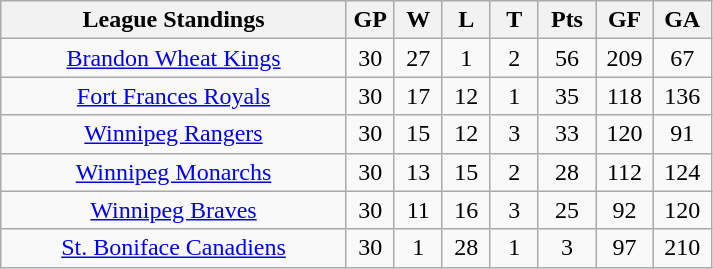<table class="wikitable" style="text-align:center">
<tr>
<th width="45%">League Standings</th>
<th width="6.25%">GP</th>
<th width="6.25%">W</th>
<th width="6.25%">L</th>
<th width="6.25%">T</th>
<th width="7.5%">Pts</th>
<th width="7.5%">GF</th>
<th width="7.5%">GA</th>
</tr>
<tr>
<td><a href='#'>Brandon Wheat Kings</a></td>
<td>30</td>
<td>27</td>
<td>1</td>
<td>2</td>
<td>56</td>
<td>209</td>
<td>67</td>
</tr>
<tr>
<td><a href='#'>Fort Frances Royals</a></td>
<td>30</td>
<td>17</td>
<td>12</td>
<td>1</td>
<td>35</td>
<td>118</td>
<td>136</td>
</tr>
<tr>
<td><a href='#'>Winnipeg Rangers</a></td>
<td>30</td>
<td>15</td>
<td>12</td>
<td>3</td>
<td>33</td>
<td>120</td>
<td>91</td>
</tr>
<tr>
<td><a href='#'>Winnipeg Monarchs</a></td>
<td>30</td>
<td>13</td>
<td>15</td>
<td>2</td>
<td>28</td>
<td>112</td>
<td>124</td>
</tr>
<tr>
<td><a href='#'>Winnipeg Braves</a></td>
<td>30</td>
<td>11</td>
<td>16</td>
<td>3</td>
<td>25</td>
<td>92</td>
<td>120</td>
</tr>
<tr>
<td><a href='#'>St. Boniface Canadiens</a></td>
<td>30</td>
<td>1</td>
<td>28</td>
<td>1</td>
<td>3</td>
<td>97</td>
<td>210</td>
</tr>
</table>
